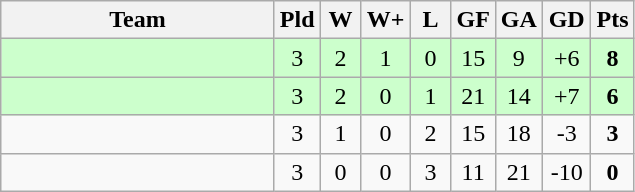<table class="wikitable" style="text-align: center;">
<tr>
<th width="175">Team</th>
<th width="20">Pld</th>
<th width="20">W</th>
<th width="20">W+</th>
<th width="20">L</th>
<th width="20">GF</th>
<th width="20">GA</th>
<th width="25">GD</th>
<th width="20">Pts</th>
</tr>
<tr align=center style="background:#ccffcc;">
<td style="text-align:left;"></td>
<td>3</td>
<td>2</td>
<td>1</td>
<td>0</td>
<td>15</td>
<td>9</td>
<td>+6</td>
<td><strong>8</strong></td>
</tr>
<tr align=center style="background:#ccffcc;">
<td style="text-align:left;"></td>
<td>3</td>
<td>2</td>
<td>0</td>
<td>1</td>
<td>21</td>
<td>14</td>
<td>+7</td>
<td><strong>6</strong></td>
</tr>
<tr>
<td style="text-align:left;"></td>
<td>3</td>
<td>1</td>
<td>0</td>
<td>2</td>
<td>15</td>
<td>18</td>
<td>-3</td>
<td><strong>3</strong></td>
</tr>
<tr>
<td style="text-align:left;"></td>
<td>3</td>
<td>0</td>
<td>0</td>
<td>3</td>
<td>11</td>
<td>21</td>
<td>-10</td>
<td><strong>0</strong></td>
</tr>
</table>
